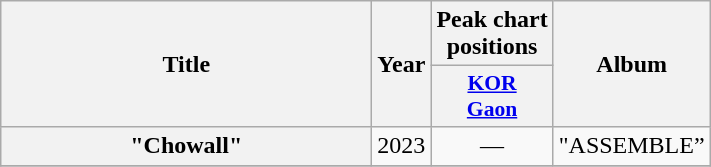<table class="wikitable plainrowheaders" style="text-align:center;">
<tr>
<th rowspan="2" style="width:15em;">Title</th>
<th rowspan="2">Year</th>
<th>Peak chart <br> positions</th>
<th rowspan="2">Album</th>
</tr>
<tr>
<th style="width=3em;font-size:90%"><a href='#'>KOR<br>Gaon</a><br></th>
</tr>
<tr>
<th scope=row>"Chowall" </th>
<td>2023</td>
<td>—</td>
<td>"ASSEMBLE”</td>
</tr>
<tr>
</tr>
</table>
